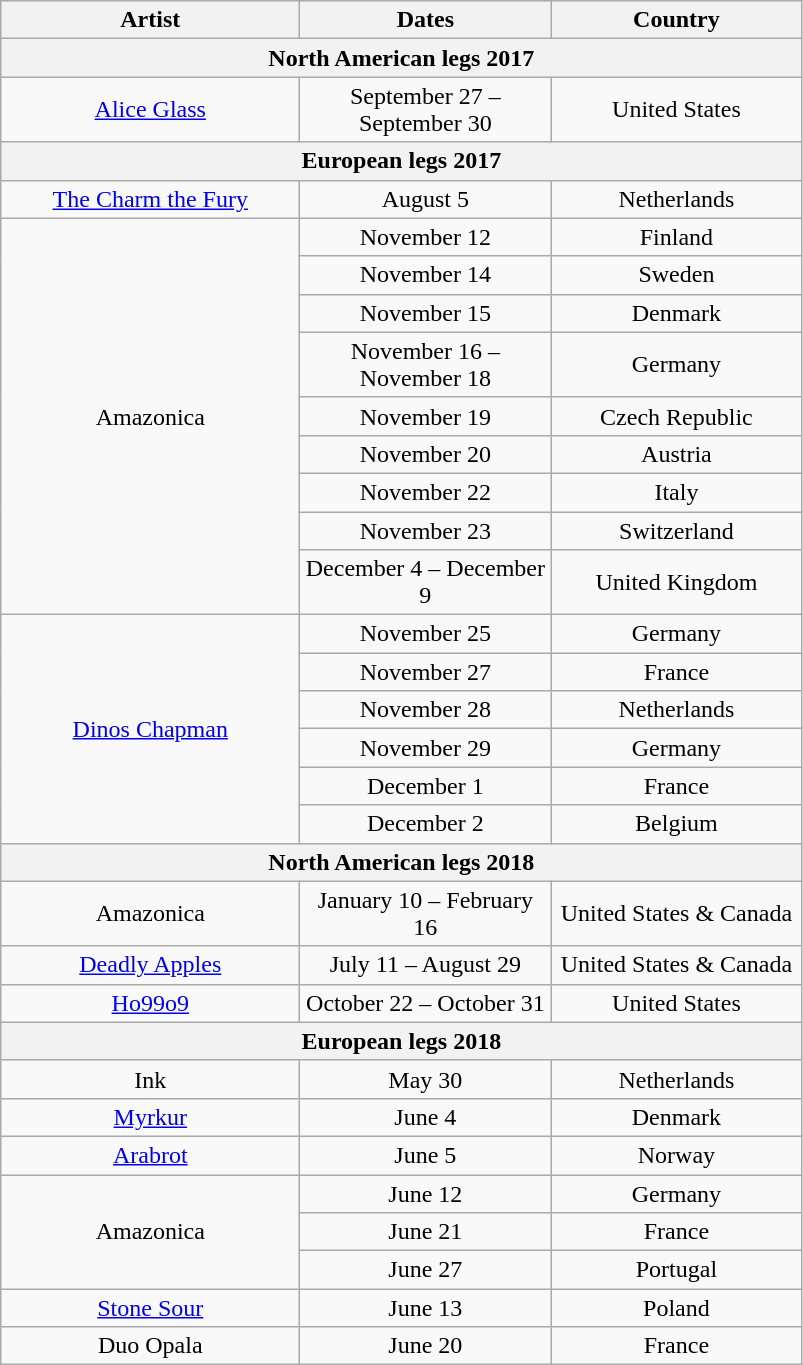<table class="wikitable" style="text-align:center;">
<tr>
<th scope="col" style="width:12em;">Artist</th>
<th scope="col" style="width:10em;">Dates</th>
<th scope="col" style="width:10em;">Country</th>
</tr>
<tr>
<th colspan="3">North American legs 2017</th>
</tr>
<tr>
<td><a href='#'>Alice Glass</a></td>
<td>September 27 – September 30</td>
<td>United States</td>
</tr>
<tr>
<th colspan="3">European legs 2017</th>
</tr>
<tr>
<td><a href='#'>The Charm the Fury</a></td>
<td>August 5</td>
<td>Netherlands</td>
</tr>
<tr>
<td rowspan="9">Amazonica</td>
<td>November 12</td>
<td>Finland</td>
</tr>
<tr>
<td>November 14</td>
<td>Sweden</td>
</tr>
<tr>
<td>November 15</td>
<td>Denmark</td>
</tr>
<tr>
<td>November 16 – November 18</td>
<td>Germany</td>
</tr>
<tr>
<td>November 19</td>
<td>Czech Republic</td>
</tr>
<tr>
<td>November 20</td>
<td>Austria</td>
</tr>
<tr>
<td>November 22</td>
<td>Italy</td>
</tr>
<tr>
<td>November 23</td>
<td>Switzerland</td>
</tr>
<tr>
<td>December 4 – December 9</td>
<td>United Kingdom</td>
</tr>
<tr>
<td rowspan="6"><a href='#'>Dinos Chapman</a></td>
<td>November 25</td>
<td>Germany</td>
</tr>
<tr>
<td>November 27</td>
<td>France</td>
</tr>
<tr>
<td>November 28</td>
<td>Netherlands</td>
</tr>
<tr>
<td>November 29</td>
<td>Germany</td>
</tr>
<tr>
<td>December 1</td>
<td>France</td>
</tr>
<tr>
<td>December 2</td>
<td>Belgium</td>
</tr>
<tr>
<th colspan="3">North American legs 2018</th>
</tr>
<tr>
<td>Amazonica</td>
<td>January 10 – February 16</td>
<td>United States & Canada</td>
</tr>
<tr>
<td><a href='#'>Deadly Apples</a></td>
<td>July 11 – August 29</td>
<td>United States & Canada</td>
</tr>
<tr>
<td><a href='#'>Ho99o9</a></td>
<td>October 22 – October 31</td>
<td>United States</td>
</tr>
<tr>
<th colspan="3">European legs 2018</th>
</tr>
<tr>
<td>Ink</td>
<td>May 30</td>
<td>Netherlands</td>
</tr>
<tr>
<td><a href='#'>Myrkur</a></td>
<td>June 4</td>
<td>Denmark</td>
</tr>
<tr>
<td><a href='#'>Arabrot</a></td>
<td>June 5</td>
<td>Norway</td>
</tr>
<tr>
<td rowspan="3">Amazonica</td>
<td>June 12</td>
<td>Germany</td>
</tr>
<tr>
<td>June 21</td>
<td>France</td>
</tr>
<tr>
<td>June 27</td>
<td>Portugal</td>
</tr>
<tr>
<td><a href='#'>Stone Sour</a></td>
<td>June 13</td>
<td>Poland</td>
</tr>
<tr>
<td>Duo Opala</td>
<td>June 20</td>
<td>France</td>
</tr>
</table>
